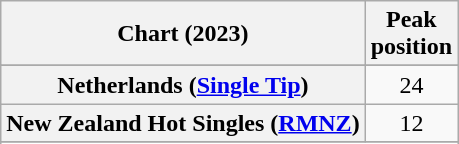<table class="wikitable sortable plainrowheaders" style="text-align:center;">
<tr>
<th scope="col">Chart (2023)</th>
<th scope="col">Peak<br>position</th>
</tr>
<tr>
</tr>
<tr>
</tr>
<tr>
<th scope="row">Netherlands (<a href='#'>Single Tip</a>)</th>
<td>24</td>
</tr>
<tr>
<th scope="row">New Zealand Hot Singles (<a href='#'>RMNZ</a>)</th>
<td>12</td>
</tr>
<tr>
</tr>
<tr>
</tr>
<tr>
</tr>
</table>
